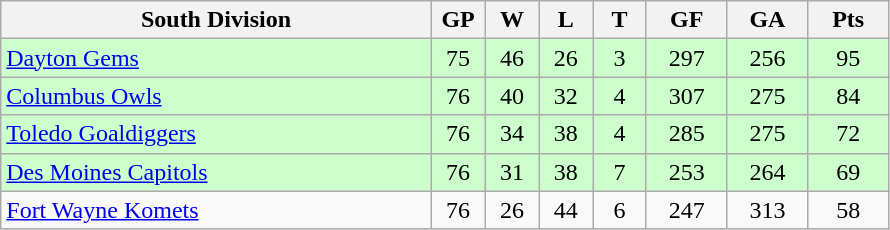<table class="wikitable">
<tr>
<th width="40%">South Division</th>
<th width="5%">GP</th>
<th width="5%">W</th>
<th width="5%">L</th>
<th width="5%">T</th>
<th width="7.5%">GF</th>
<th width="7.5%">GA</th>
<th width="7.5%">Pts</th>
</tr>
<tr align="center" bgcolor="#CCFFCC">
<td align="left"><a href='#'>Dayton Gems</a></td>
<td>75</td>
<td>46</td>
<td>26</td>
<td>3</td>
<td>297</td>
<td>256</td>
<td>95</td>
</tr>
<tr align="center" bgcolor="#CCFFCC">
<td align="left"><a href='#'>Columbus Owls</a></td>
<td>76</td>
<td>40</td>
<td>32</td>
<td>4</td>
<td>307</td>
<td>275</td>
<td>84</td>
</tr>
<tr align="center" bgcolor="#CCFFCC">
<td align="left"><a href='#'>Toledo Goaldiggers</a></td>
<td>76</td>
<td>34</td>
<td>38</td>
<td>4</td>
<td>285</td>
<td>275</td>
<td>72</td>
</tr>
<tr align="center" bgcolor="#CCFFCC">
<td align="left"><a href='#'>Des Moines Capitols</a></td>
<td>76</td>
<td>31</td>
<td>38</td>
<td>7</td>
<td>253</td>
<td>264</td>
<td>69</td>
</tr>
<tr align="center">
<td align="left"><a href='#'>Fort Wayne Komets</a></td>
<td>76</td>
<td>26</td>
<td>44</td>
<td>6</td>
<td>247</td>
<td>313</td>
<td>58</td>
</tr>
</table>
